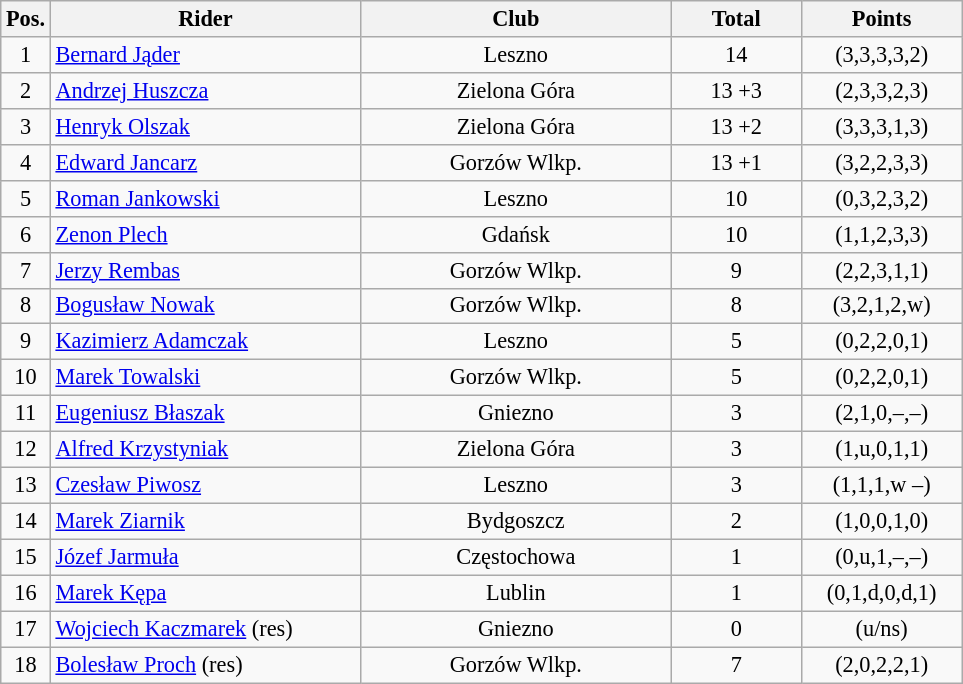<table class=wikitable style="font-size:93%;">
<tr>
<th width=25px>Pos.</th>
<th width=200px>Rider</th>
<th width=200px>Club</th>
<th width=80px>Total</th>
<th width=100px>Points</th>
</tr>
<tr align=center>
<td>1</td>
<td align=left><a href='#'>Bernard Jąder</a></td>
<td>Leszno</td>
<td>14</td>
<td>(3,3,3,3,2)</td>
</tr>
<tr align=center>
<td>2</td>
<td align=left><a href='#'>Andrzej Huszcza</a></td>
<td>Zielona Góra</td>
<td>13 +3</td>
<td>(2,3,3,2,3)</td>
</tr>
<tr align=center>
<td>3</td>
<td align=left><a href='#'>Henryk Olszak</a></td>
<td>Zielona Góra</td>
<td>13 +2</td>
<td>(3,3,3,1,3)</td>
</tr>
<tr align=center>
<td>4</td>
<td align=left><a href='#'>Edward Jancarz</a></td>
<td>Gorzów Wlkp.</td>
<td>13 +1</td>
<td>(3,2,2,3,3)</td>
</tr>
<tr align=center>
<td>5</td>
<td align=left><a href='#'>Roman Jankowski</a></td>
<td>Leszno</td>
<td>10</td>
<td>(0,3,2,3,2)</td>
</tr>
<tr align=center>
<td>6</td>
<td align=left><a href='#'>Zenon Plech</a></td>
<td>Gdańsk</td>
<td>10</td>
<td>(1,1,2,3,3)</td>
</tr>
<tr align=center>
<td>7</td>
<td align=left><a href='#'>Jerzy Rembas</a></td>
<td>Gorzów Wlkp.</td>
<td>9</td>
<td>(2,2,3,1,1)</td>
</tr>
<tr align=center>
<td>8</td>
<td align=left><a href='#'>Bogusław Nowak</a></td>
<td>Gorzów Wlkp.</td>
<td>8</td>
<td>(3,2,1,2,w)</td>
</tr>
<tr align=center>
<td>9</td>
<td align=left><a href='#'>Kazimierz Adamczak</a></td>
<td>Leszno</td>
<td>5</td>
<td>(0,2,2,0,1)</td>
</tr>
<tr align=center>
<td>10</td>
<td align=left><a href='#'>Marek Towalski</a></td>
<td>Gorzów Wlkp.</td>
<td>5</td>
<td>(0,2,2,0,1)</td>
</tr>
<tr align=center>
<td>11</td>
<td align=left><a href='#'>Eugeniusz Błaszak</a></td>
<td>Gniezno</td>
<td>3</td>
<td>(2,1,0,–,–)</td>
</tr>
<tr align=center>
<td>12</td>
<td align=left><a href='#'>Alfred Krzystyniak</a></td>
<td>Zielona Góra</td>
<td>3</td>
<td>(1,u,0,1,1)</td>
</tr>
<tr align=center>
<td>13</td>
<td align=left><a href='#'>Czesław Piwosz</a></td>
<td>Leszno</td>
<td>3</td>
<td>(1,1,1,w –)</td>
</tr>
<tr align=center>
<td>14</td>
<td align=left><a href='#'>Marek Ziarnik</a></td>
<td>Bydgoszcz</td>
<td>2</td>
<td>(1,0,0,1,0)</td>
</tr>
<tr align=center>
<td>15</td>
<td align=left><a href='#'>Józef Jarmuła</a></td>
<td>Częstochowa</td>
<td>1</td>
<td>(0,u,1,–,–)</td>
</tr>
<tr align=center>
<td>16</td>
<td align=left><a href='#'>Marek Kępa</a></td>
<td>Lublin</td>
<td>1</td>
<td>(0,1,d,0,d,1)</td>
</tr>
<tr align=center>
<td>17</td>
<td align=left><a href='#'>Wojciech Kaczmarek</a> (res)</td>
<td>Gniezno</td>
<td>0</td>
<td>(u/ns)</td>
</tr>
<tr align=center>
<td>18</td>
<td align=left><a href='#'>Bolesław Proch</a>	(res)</td>
<td>Gorzów Wlkp.</td>
<td>7</td>
<td>(2,0,2,2,1)</td>
</tr>
</table>
